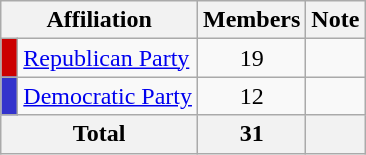<table class="wikitable">
<tr>
<th colspan="2" align="center" valign="bottom">Affiliation</th>
<th valign="bottom">Members</th>
<th valign="bottom">Note</th>
</tr>
<tr>
<td bgcolor="#CC0000"> </td>
<td><a href='#'>Republican Party</a></td>
<td align="center">19</td>
<td></td>
</tr>
<tr>
<td bgcolor="#3333CC"> </td>
<td><a href='#'>Democratic Party</a></td>
<td align="center">12</td>
<td></td>
</tr>
<tr>
<th colspan="2" align="center"><strong>Total</strong></th>
<th align="center"><strong>31</strong></th>
<th></th>
</tr>
</table>
